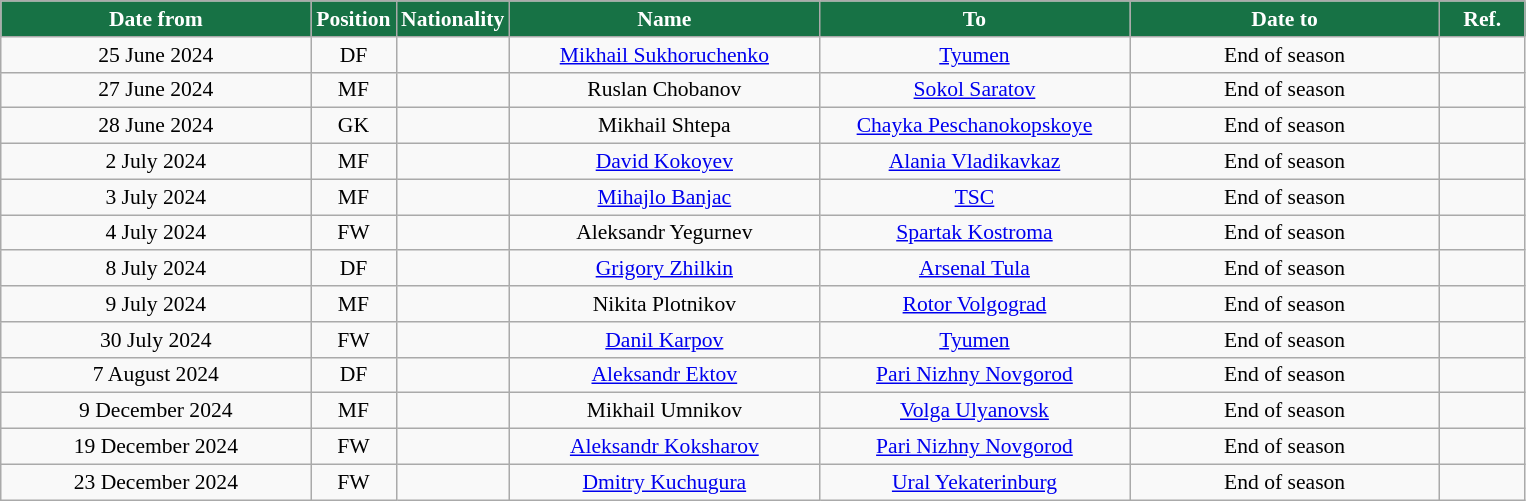<table class="wikitable" style="text-align:center; font-size:90%; ">
<tr>
<th style="background:#177245; color:#FFFFFF; width:200px;">Date from</th>
<th style="background:#177245; color:#FFFFFF; width:50px;">Position</th>
<th style="background:#177245; color:#FFFFFF; width:50px;">Nationality</th>
<th style="background:#177245; color:#FFFFFF; width:200px;">Name</th>
<th style="background:#177245; color:#FFFFFF; width:200px;">To</th>
<th style="background:#177245; color:#FFFFFF; width:200px;">Date to</th>
<th style="background:#177245; color:#FFFFFF; width:50px;">Ref.</th>
</tr>
<tr>
<td>25 June 2024</td>
<td>DF</td>
<td></td>
<td><a href='#'>Mikhail Sukhoruchenko</a></td>
<td><a href='#'>Tyumen</a></td>
<td>End of season</td>
<td></td>
</tr>
<tr>
<td>27 June 2024</td>
<td>MF</td>
<td></td>
<td>Ruslan Chobanov</td>
<td><a href='#'>Sokol Saratov</a></td>
<td>End of season</td>
<td></td>
</tr>
<tr>
<td>28 June 2024</td>
<td>GK</td>
<td></td>
<td>Mikhail Shtepa</td>
<td><a href='#'>Chayka Peschanokopskoye</a></td>
<td>End of season</td>
<td></td>
</tr>
<tr>
<td>2 July 2024</td>
<td>MF</td>
<td></td>
<td><a href='#'>David Kokoyev</a></td>
<td><a href='#'>Alania Vladikavkaz</a></td>
<td>End of season</td>
<td></td>
</tr>
<tr>
<td>3 July 2024</td>
<td>MF</td>
<td></td>
<td><a href='#'>Mihajlo Banjac</a></td>
<td><a href='#'>TSC</a></td>
<td>End of season</td>
<td></td>
</tr>
<tr>
<td>4 July 2024</td>
<td>FW</td>
<td></td>
<td>Aleksandr Yegurnev</td>
<td><a href='#'>Spartak Kostroma</a></td>
<td>End of season</td>
<td></td>
</tr>
<tr>
<td>8 July 2024</td>
<td>DF</td>
<td></td>
<td><a href='#'>Grigory Zhilkin</a></td>
<td><a href='#'>Arsenal Tula</a></td>
<td>End of season</td>
<td></td>
</tr>
<tr>
<td>9 July 2024</td>
<td>MF</td>
<td></td>
<td>Nikita Plotnikov</td>
<td><a href='#'>Rotor Volgograd</a></td>
<td>End of season</td>
<td></td>
</tr>
<tr>
<td>30 July 2024</td>
<td>FW</td>
<td></td>
<td><a href='#'>Danil Karpov</a></td>
<td><a href='#'>Tyumen</a></td>
<td>End of season</td>
<td></td>
</tr>
<tr>
<td>7 August 2024</td>
<td>DF</td>
<td></td>
<td><a href='#'>Aleksandr Ektov</a></td>
<td><a href='#'>Pari Nizhny Novgorod</a></td>
<td>End of season</td>
<td></td>
</tr>
<tr>
<td>9 December 2024</td>
<td>MF</td>
<td></td>
<td>Mikhail Umnikov</td>
<td><a href='#'>Volga Ulyanovsk</a></td>
<td>End of season</td>
<td></td>
</tr>
<tr>
<td>19 December 2024</td>
<td>FW</td>
<td></td>
<td><a href='#'>Aleksandr Koksharov</a></td>
<td><a href='#'>Pari Nizhny Novgorod</a></td>
<td>End of season</td>
<td></td>
</tr>
<tr>
<td>23 December 2024</td>
<td>FW</td>
<td></td>
<td><a href='#'>Dmitry Kuchugura</a></td>
<td><a href='#'>Ural Yekaterinburg</a></td>
<td>End of season</td>
<td></td>
</tr>
</table>
